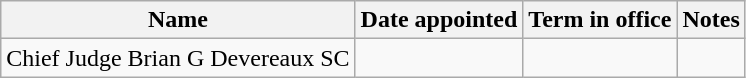<table class="wikitable">
<tr>
<th>Name</th>
<th>Date appointed</th>
<th>Term in office</th>
<th>Notes</th>
</tr>
<tr>
<td>Chief Judge Brian G Devereaux SC</td>
<td></td>
<td align=right></td>
<td></td>
</tr>
</table>
